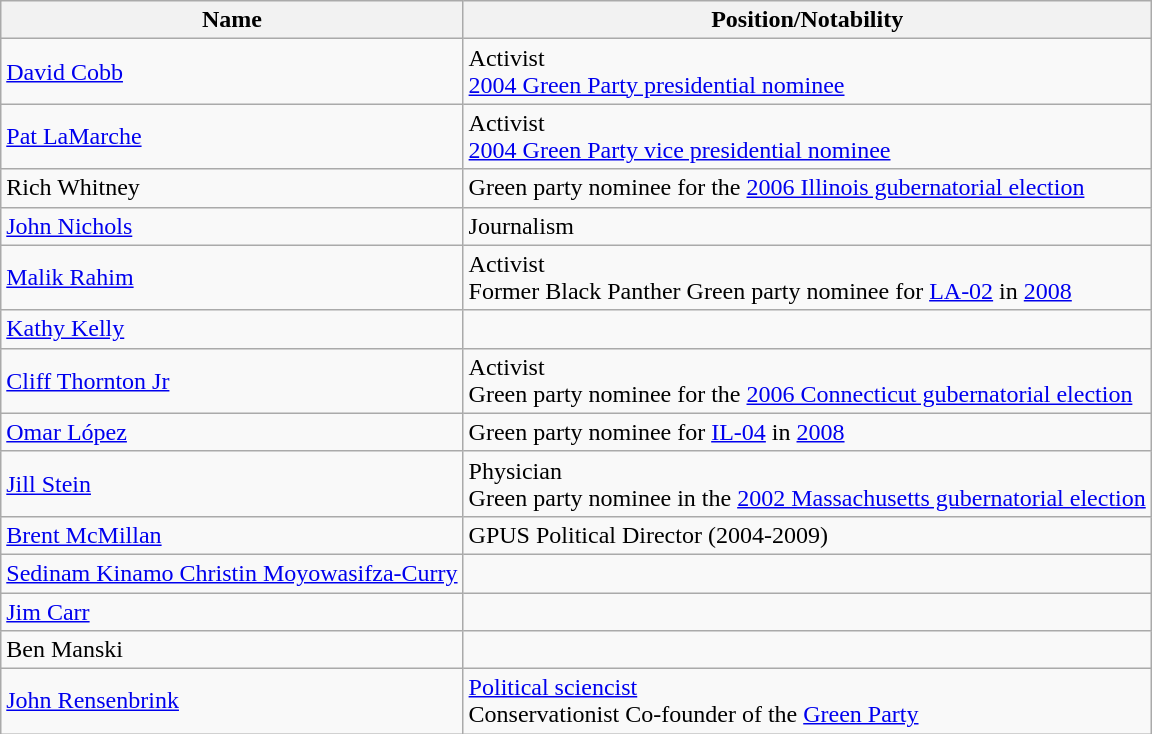<table class="wikitable">
<tr>
<th>Name</th>
<th>Position/Notability</th>
</tr>
<tr>
<td><a href='#'>David Cobb</a></td>
<td>Activist<br><a href='#'>2004 Green Party presidential nominee</a></td>
</tr>
<tr>
<td><a href='#'>Pat LaMarche</a></td>
<td>Activist<br><a href='#'>2004 Green Party vice presidential nominee</a></td>
</tr>
<tr>
<td>Rich Whitney</td>
<td>Green party nominee for the <a href='#'>2006 Illinois gubernatorial election</a></td>
</tr>
<tr>
<td><a href='#'>John Nichols</a></td>
<td>Journalism</td>
</tr>
<tr>
<td><a href='#'>Malik Rahim</a></td>
<td>Activist<br>Former Black Panther
Green party nominee for <a href='#'>LA-02</a> in <a href='#'>2008</a></td>
</tr>
<tr>
<td><a href='#'>Kathy Kelly</a></td>
<td></td>
</tr>
<tr>
<td><a href='#'>Cliff Thornton Jr</a></td>
<td>Activist<br>Green party nominee for the <a href='#'>2006 Connecticut gubernatorial election</a></td>
</tr>
<tr>
<td><a href='#'>Omar López</a></td>
<td>Green party nominee for <a href='#'>IL-04</a> in <a href='#'>2008</a></td>
</tr>
<tr>
<td><a href='#'>Jill Stein</a></td>
<td>Physician<br>Green party nominee in the <a href='#'>2002 Massachusetts gubernatorial election</a></td>
</tr>
<tr>
<td><a href='#'>Brent McMillan</a></td>
<td>GPUS Political Director (2004-2009)</td>
</tr>
<tr>
<td><a href='#'>Sedinam Kinamo Christin Moyowasifza-Curry</a></td>
<td></td>
</tr>
<tr>
<td><a href='#'>Jim Carr</a></td>
<td></td>
</tr>
<tr>
<td>Ben Manski</td>
<td></td>
</tr>
<tr>
<td><a href='#'>John Rensenbrink</a></td>
<td><a href='#'>Political sciencist</a><br>Conservationist
Co-founder of the <a href='#'>Green Party</a></td>
</tr>
</table>
